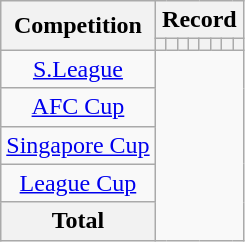<table class="wikitable" style="text-align: center">
<tr>
<th rowspan=2>Competition</th>
<th colspan=8>Record</th>
</tr>
<tr>
<th></th>
<th></th>
<th></th>
<th></th>
<th></th>
<th></th>
<th></th>
<th></th>
</tr>
<tr>
<td><a href='#'>S.League</a><br></td>
</tr>
<tr>
<td><a href='#'>AFC Cup</a><br></td>
</tr>
<tr>
<td><a href='#'>Singapore Cup</a><br></td>
</tr>
<tr>
<td><a href='#'>League Cup</a><br></td>
</tr>
<tr>
<th>Total<br></th>
</tr>
</table>
